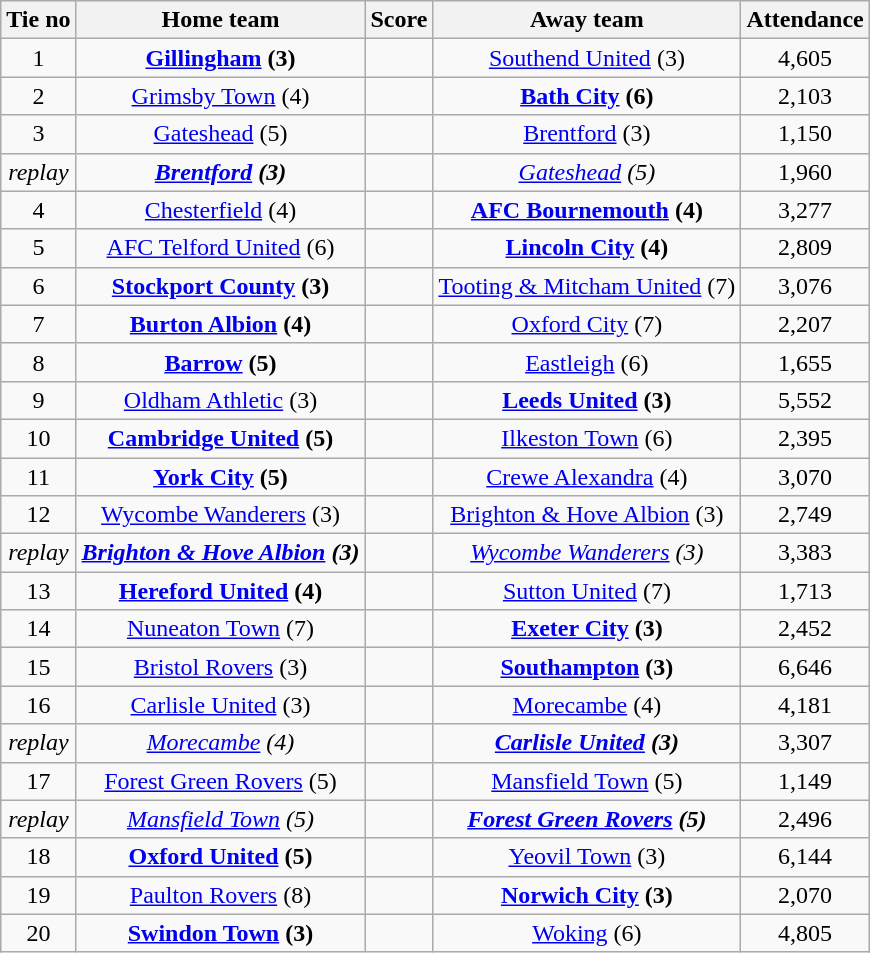<table class="wikitable" style="text-align:center">
<tr>
<th>Tie no</th>
<th>Home team</th>
<th>Score</th>
<th>Away team</th>
<th>Attendance</th>
</tr>
<tr>
<td>1</td>
<td><strong><a href='#'>Gillingham</a> (3)</strong></td>
<td></td>
<td><a href='#'>Southend United</a> (3)</td>
<td>4,605</td>
</tr>
<tr>
<td>2</td>
<td><a href='#'>Grimsby Town</a> (4)</td>
<td></td>
<td><strong><a href='#'>Bath City</a> (6)</strong></td>
<td>2,103</td>
</tr>
<tr>
<td>3</td>
<td><a href='#'>Gateshead</a> (5)</td>
<td></td>
<td><a href='#'>Brentford</a> (3)</td>
<td>1,150</td>
</tr>
<tr>
<td><em>replay</em></td>
<td><strong><em><a href='#'>Brentford</a> (3)</em></strong></td>
<td></td>
<td><em><a href='#'>Gateshead</a> (5)</em></td>
<td>1,960</td>
</tr>
<tr>
<td>4</td>
<td><a href='#'>Chesterfield</a> (4)</td>
<td></td>
<td><strong><a href='#'>AFC Bournemouth</a> (4)</strong></td>
<td>3,277</td>
</tr>
<tr>
<td>5</td>
<td><a href='#'>AFC Telford United</a> (6)</td>
<td></td>
<td><strong><a href='#'>Lincoln City</a> (4)</strong></td>
<td>2,809</td>
</tr>
<tr>
<td>6</td>
<td><strong><a href='#'>Stockport County</a> (3)</strong></td>
<td></td>
<td><a href='#'>Tooting & Mitcham United</a> (7)</td>
<td>3,076</td>
</tr>
<tr>
<td>7</td>
<td><strong><a href='#'>Burton Albion</a> (4)</strong></td>
<td></td>
<td><a href='#'>Oxford City</a> (7)</td>
<td>2,207</td>
</tr>
<tr>
<td>8</td>
<td><strong><a href='#'>Barrow</a> (5)</strong></td>
<td></td>
<td><a href='#'>Eastleigh</a> (6)</td>
<td>1,655</td>
</tr>
<tr>
<td>9</td>
<td><a href='#'>Oldham Athletic</a> (3)</td>
<td></td>
<td><strong><a href='#'>Leeds United</a> (3)</strong></td>
<td>5,552</td>
</tr>
<tr>
<td>10</td>
<td><strong><a href='#'>Cambridge United</a> (5)</strong></td>
<td></td>
<td><a href='#'>Ilkeston Town</a> (6)</td>
<td>2,395</td>
</tr>
<tr>
<td>11</td>
<td><strong><a href='#'>York City</a> (5)</strong></td>
<td></td>
<td><a href='#'>Crewe Alexandra</a> (4)</td>
<td>3,070</td>
</tr>
<tr>
<td>12</td>
<td><a href='#'>Wycombe Wanderers</a> (3)</td>
<td></td>
<td><a href='#'>Brighton & Hove Albion</a> (3)</td>
<td>2,749</td>
</tr>
<tr>
<td><em>replay</em></td>
<td><strong><em><a href='#'>Brighton & Hove Albion</a> (3)</em></strong></td>
<td></td>
<td><em><a href='#'>Wycombe Wanderers</a> (3)</em></td>
<td>3,383</td>
</tr>
<tr>
<td>13</td>
<td><strong><a href='#'>Hereford United</a> (4)</strong></td>
<td></td>
<td><a href='#'>Sutton United</a> (7)</td>
<td>1,713</td>
</tr>
<tr>
<td>14</td>
<td><a href='#'>Nuneaton Town</a> (7)</td>
<td></td>
<td><strong><a href='#'>Exeter City</a> (3)</strong></td>
<td>2,452</td>
</tr>
<tr>
<td>15</td>
<td><a href='#'>Bristol Rovers</a> (3)</td>
<td></td>
<td><strong><a href='#'>Southampton</a> (3)</strong></td>
<td>6,646</td>
</tr>
<tr>
<td>16</td>
<td><a href='#'>Carlisle United</a> (3)</td>
<td></td>
<td><a href='#'>Morecambe</a> (4)</td>
<td>4,181</td>
</tr>
<tr>
<td><em>replay</em></td>
<td><em><a href='#'>Morecambe</a> (4)</em></td>
<td></td>
<td><strong><em><a href='#'>Carlisle United</a> (3)</em></strong></td>
<td>3,307</td>
</tr>
<tr>
<td>17</td>
<td><a href='#'>Forest Green Rovers</a> (5)</td>
<td></td>
<td><a href='#'>Mansfield Town</a> (5)</td>
<td>1,149</td>
</tr>
<tr>
<td><em>replay</em></td>
<td><em><a href='#'>Mansfield Town</a> (5)</em></td>
<td></td>
<td><strong><em><a href='#'>Forest Green Rovers</a> (5)</em></strong></td>
<td>2,496</td>
</tr>
<tr>
<td>18</td>
<td><strong><a href='#'>Oxford United</a> (5)</strong></td>
<td></td>
<td><a href='#'>Yeovil Town</a> (3)</td>
<td>6,144</td>
</tr>
<tr>
<td>19</td>
<td><a href='#'>Paulton Rovers</a> (8)</td>
<td></td>
<td><strong><a href='#'>Norwich City</a> (3)</strong></td>
<td>2,070</td>
</tr>
<tr>
<td>20</td>
<td><strong><a href='#'>Swindon Town</a> (3)</strong></td>
<td></td>
<td><a href='#'>Woking</a> (6)</td>
<td>4,805</td>
</tr>
</table>
